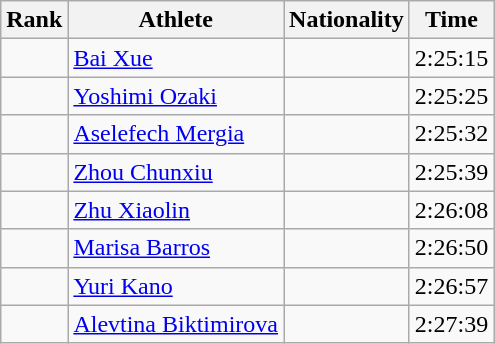<table class="wikitable" style="text-align:center;">
<tr>
<th>Rank</th>
<th>Athlete</th>
<th>Nationality</th>
<th>Time</th>
</tr>
<tr>
<td></td>
<td align=left><a href='#'>Bai Xue</a></td>
<td align=left></td>
<td>2:25:15</td>
</tr>
<tr>
<td></td>
<td align=left><a href='#'>Yoshimi Ozaki</a></td>
<td align=left></td>
<td>2:25:25</td>
</tr>
<tr>
<td></td>
<td align=left><a href='#'>Aselefech Mergia</a></td>
<td align=left></td>
<td>2:25:32</td>
</tr>
<tr>
<td></td>
<td align=left><a href='#'>Zhou Chunxiu</a></td>
<td align=left></td>
<td>2:25:39</td>
</tr>
<tr>
<td></td>
<td align=left><a href='#'>Zhu Xiaolin</a></td>
<td align=left></td>
<td>2:26:08</td>
</tr>
<tr>
<td></td>
<td align=left><a href='#'>Marisa Barros</a></td>
<td align=left></td>
<td>2:26:50</td>
</tr>
<tr>
<td></td>
<td align=left><a href='#'>Yuri Kano</a></td>
<td align=left></td>
<td>2:26:57</td>
</tr>
<tr>
<td></td>
<td align=left><a href='#'>Alevtina Biktimirova</a></td>
<td align=left></td>
<td>2:27:39</td>
</tr>
</table>
